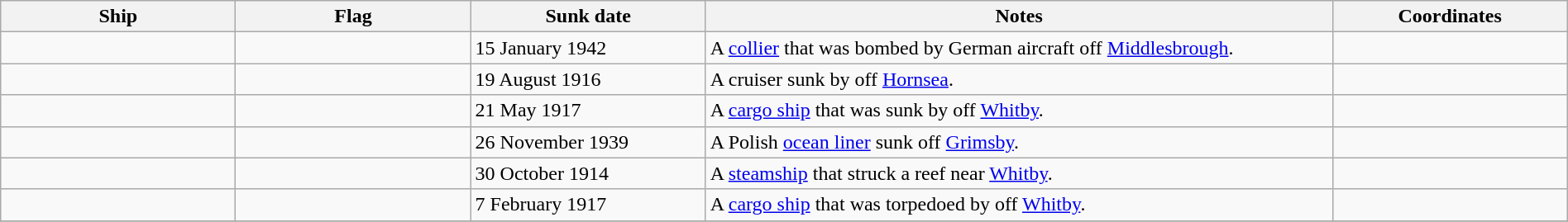<table class=wikitable | style = "width:100%">
<tr>
<th style="width:15%">Ship</th>
<th style="width:15%">Flag</th>
<th style="width:15%">Sunk date</th>
<th style="width:40%">Notes</th>
<th style="width:15%">Coordinates</th>
</tr>
<tr>
<td></td>
<td></td>
<td>15 January 1942</td>
<td>A <a href='#'>collier</a> that was bombed by German aircraft off <a href='#'>Middlesbrough</a>.</td>
<td></td>
</tr>
<tr>
<td></td>
<td></td>
<td>19 August 1916</td>
<td>A  cruiser sunk by  off <a href='#'>Hornsea</a>.</td>
<td></td>
</tr>
<tr>
<td></td>
<td></td>
<td>21 May 1917</td>
<td>A <a href='#'>cargo ship</a> that was sunk by  off <a href='#'>Whitby</a>.</td>
<td></td>
</tr>
<tr>
<td></td>
<td></td>
<td>26 November 1939</td>
<td>A Polish <a href='#'>ocean liner</a> sunk off <a href='#'>Grimsby</a>.</td>
<td></td>
</tr>
<tr>
<td></td>
<td></td>
<td>30 October 1914</td>
<td>A <a href='#'>steamship</a> that struck a reef near <a href='#'>Whitby</a>.</td>
<td></td>
</tr>
<tr>
<td></td>
<td></td>
<td>7 February 1917</td>
<td>A <a href='#'>cargo ship</a> that was torpedoed by  off <a href='#'>Whitby</a>.</td>
<td></td>
</tr>
<tr>
</tr>
</table>
